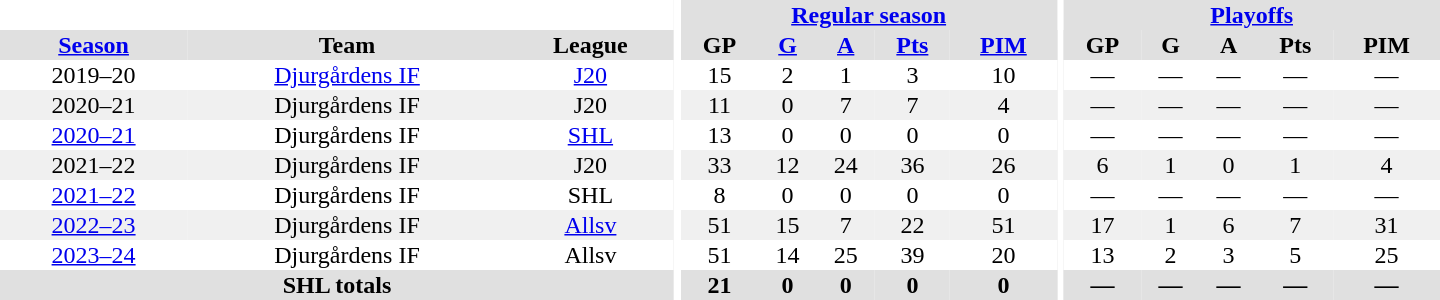<table border="0" cellpadding="1" cellspacing="0" style="text-align:center; width:60em;">
<tr bgcolor="#e0e0e0">
<th colspan="3" bgcolor="#ffffff"></th>
<th rowspan="99" bgcolor="#ffffff"></th>
<th colspan="5"><a href='#'>Regular season</a></th>
<th rowspan="99" bgcolor="#ffffff"></th>
<th colspan="5"><a href='#'>Playoffs</a></th>
</tr>
<tr bgcolor="#e0e0e0">
<th><a href='#'>Season</a></th>
<th>Team</th>
<th>League</th>
<th>GP</th>
<th><a href='#'>G</a></th>
<th><a href='#'>A</a></th>
<th><a href='#'>Pts</a></th>
<th><a href='#'>PIM</a></th>
<th>GP</th>
<th>G</th>
<th>A</th>
<th>Pts</th>
<th>PIM</th>
</tr>
<tr>
<td>2019–20</td>
<td><a href='#'>Djurgårdens IF</a></td>
<td><a href='#'>J20</a></td>
<td>15</td>
<td>2</td>
<td>1</td>
<td>3</td>
<td>10</td>
<td>—</td>
<td>—</td>
<td>—</td>
<td>—</td>
<td>—</td>
</tr>
<tr bgcolor="#f0f0f0">
<td>2020–21</td>
<td>Djurgårdens IF</td>
<td>J20</td>
<td>11</td>
<td>0</td>
<td>7</td>
<td>7</td>
<td>4</td>
<td>—</td>
<td>—</td>
<td>—</td>
<td>—</td>
<td>—</td>
</tr>
<tr>
<td><a href='#'>2020–21</a></td>
<td>Djurgårdens IF</td>
<td><a href='#'>SHL</a></td>
<td>13</td>
<td>0</td>
<td>0</td>
<td>0</td>
<td>0</td>
<td>—</td>
<td>—</td>
<td>—</td>
<td>—</td>
<td>—</td>
</tr>
<tr bgcolor="#f0f0f0">
<td>2021–22</td>
<td>Djurgårdens IF</td>
<td>J20</td>
<td>33</td>
<td>12</td>
<td>24</td>
<td>36</td>
<td>26</td>
<td>6</td>
<td>1</td>
<td>0</td>
<td>1</td>
<td>4</td>
</tr>
<tr>
<td><a href='#'>2021–22</a></td>
<td>Djurgårdens IF</td>
<td>SHL</td>
<td>8</td>
<td>0</td>
<td>0</td>
<td>0</td>
<td>0</td>
<td>—</td>
<td>—</td>
<td>—</td>
<td>—</td>
<td>—</td>
</tr>
<tr bgcolor="#f0f0f0">
<td><a href='#'>2022–23</a></td>
<td>Djurgårdens IF</td>
<td><a href='#'>Allsv</a></td>
<td>51</td>
<td>15</td>
<td>7</td>
<td>22</td>
<td>51</td>
<td>17</td>
<td>1</td>
<td>6</td>
<td>7</td>
<td>31</td>
</tr>
<tr>
<td><a href='#'>2023–24</a></td>
<td>Djurgårdens IF</td>
<td>Allsv</td>
<td>51</td>
<td>14</td>
<td>25</td>
<td>39</td>
<td>20</td>
<td>13</td>
<td>2</td>
<td>3</td>
<td>5</td>
<td>25</td>
</tr>
<tr bgcolor="#e0e0e0">
<th colspan="3">SHL totals</th>
<th>21</th>
<th>0</th>
<th>0</th>
<th>0</th>
<th>0</th>
<th>—</th>
<th>—</th>
<th>—</th>
<th>—</th>
<th>—</th>
</tr>
</table>
